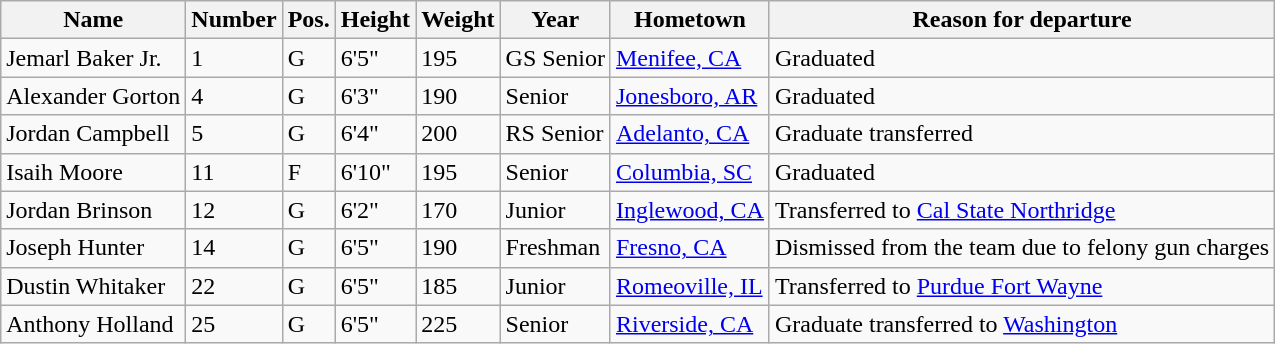<table class="wikitable sortable" border="1">
<tr>
<th>Name</th>
<th>Number</th>
<th>Pos.</th>
<th>Height</th>
<th>Weight</th>
<th>Year</th>
<th>Hometown</th>
<th class="unsortable">Reason for departure</th>
</tr>
<tr>
<td>Jemarl Baker Jr.</td>
<td>1</td>
<td>G</td>
<td>6'5"</td>
<td>195</td>
<td>GS Senior</td>
<td><a href='#'>Menifee, CA</a></td>
<td>Graduated</td>
</tr>
<tr>
<td>Alexander Gorton</td>
<td>4</td>
<td>G</td>
<td>6'3"</td>
<td>190</td>
<td>Senior</td>
<td><a href='#'>Jonesboro, AR</a></td>
<td>Graduated</td>
</tr>
<tr>
<td>Jordan Campbell</td>
<td>5</td>
<td>G</td>
<td>6'4"</td>
<td>200</td>
<td>RS Senior</td>
<td><a href='#'>Adelanto, CA</a></td>
<td>Graduate transferred</td>
</tr>
<tr>
<td>Isaih Moore</td>
<td>11</td>
<td>F</td>
<td>6'10"</td>
<td>195</td>
<td>Senior</td>
<td><a href='#'>Columbia, SC</a></td>
<td>Graduated</td>
</tr>
<tr>
<td>Jordan Brinson</td>
<td>12</td>
<td>G</td>
<td>6'2"</td>
<td>170</td>
<td>Junior</td>
<td><a href='#'>Inglewood, CA</a></td>
<td>Transferred to <a href='#'>Cal State Northridge</a></td>
</tr>
<tr>
<td>Joseph Hunter</td>
<td>14</td>
<td>G</td>
<td>6'5"</td>
<td>190</td>
<td>Freshman</td>
<td><a href='#'>Fresno, CA</a></td>
<td>Dismissed from the team due to felony gun charges</td>
</tr>
<tr>
<td>Dustin Whitaker</td>
<td>22</td>
<td>G</td>
<td>6'5"</td>
<td>185</td>
<td>Junior</td>
<td><a href='#'>Romeoville, IL</a></td>
<td>Transferred to <a href='#'>Purdue Fort Wayne</a></td>
</tr>
<tr>
<td>Anthony Holland</td>
<td>25</td>
<td>G</td>
<td>6'5"</td>
<td>225</td>
<td>Senior</td>
<td><a href='#'>Riverside, CA</a></td>
<td>Graduate transferred to <a href='#'>Washington</a></td>
</tr>
</table>
